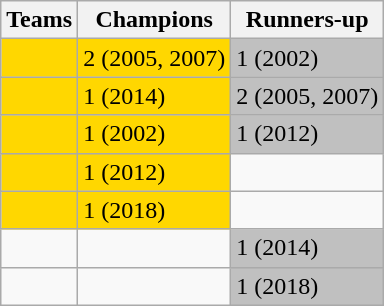<table class=wikitable>
<tr>
<th>Teams</th>
<th>Champions</th>
<th>Runners-up</th>
</tr>
<tr>
<td style="background:Gold;"></td>
<td style="background:Gold;">2 (2005, 2007)</td>
<td style="background:Silver;">1 (2002)</td>
</tr>
<tr>
<td style="background:Gold;"></td>
<td style="background:Gold;">1 (2014)</td>
<td style="background:Silver;">2 (2005, 2007)</td>
</tr>
<tr>
<td style="background:Gold;"></td>
<td style="background:Gold;">1 (2002)</td>
<td style="background:Silver;">1 (2012)</td>
</tr>
<tr>
<td style="background:Gold;"></td>
<td style="background:Gold;">1 (2012)</td>
<td></td>
</tr>
<tr>
<td style="background:Gold;"></td>
<td style="background:Gold;">1 (2018)</td>
<td></td>
</tr>
<tr>
<td></td>
<td></td>
<td style="background:Silver;">1 (2014)</td>
</tr>
<tr>
<td></td>
<td></td>
<td style="background:Silver;">1 (2018)</td>
</tr>
</table>
